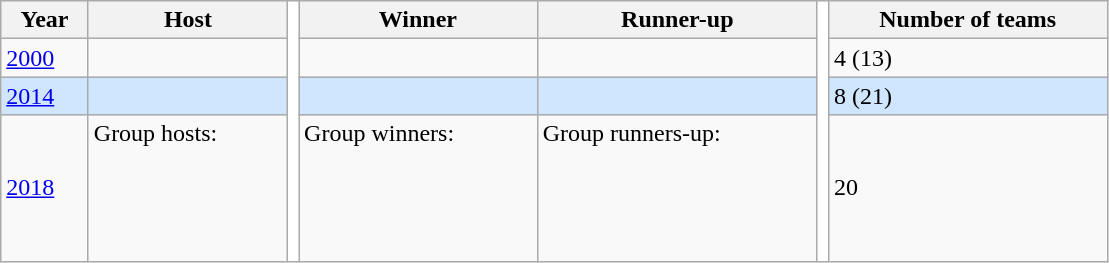<table class="wikitable">
<tr>
<th>Year</th>
<th>Host</th>
<th rowspan="4" style="width:1%;background:#fff"></th>
<th>Winner</th>
<th>Runner-up</th>
<th rowspan="4" style="width:1%;background:#fff"></th>
<th>Number of teams</th>
</tr>
<tr>
<td><a href='#'>2000</a></td>
<td></td>
<td></td>
<td></td>
<td>4 (13)</td>
</tr>
<tr style="background:#D0E6FF">
<td><a href='#'>2014</a></td>
<td></td>
<td></td>
<td></td>
<td>8 (21)</td>
</tr>
<tr>
<td><a href='#'>2018</a></td>
<td>Group hosts:<br><br><br><br><br></td>
<td>Group winners:<br><br><br><br><br></td>
<td>Group runners-up:<br><br><br><br><br></td>
<td>20</td>
</tr>
</table>
